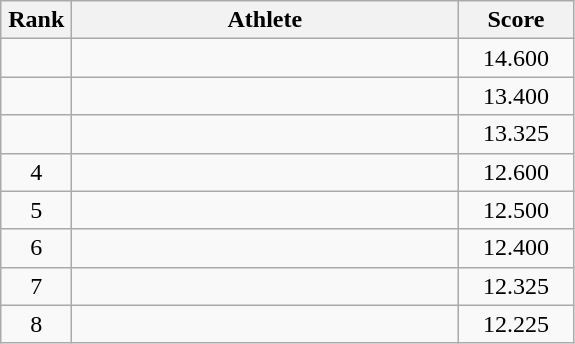<table class=wikitable style="text-align:center">
<tr>
<th width=40>Rank</th>
<th width=250>Athlete</th>
<th width=70>Score</th>
</tr>
<tr>
<td></td>
<td align=left></td>
<td>14.600</td>
</tr>
<tr>
<td></td>
<td align=left></td>
<td>13.400</td>
</tr>
<tr>
<td></td>
<td align=left></td>
<td>13.325</td>
</tr>
<tr>
<td>4</td>
<td align=left></td>
<td>12.600</td>
</tr>
<tr>
<td>5</td>
<td align=left></td>
<td>12.500</td>
</tr>
<tr>
<td>6</td>
<td align=left></td>
<td>12.400</td>
</tr>
<tr>
<td>7</td>
<td align=left></td>
<td>12.325</td>
</tr>
<tr>
<td>8</td>
<td align=left></td>
<td>12.225</td>
</tr>
</table>
